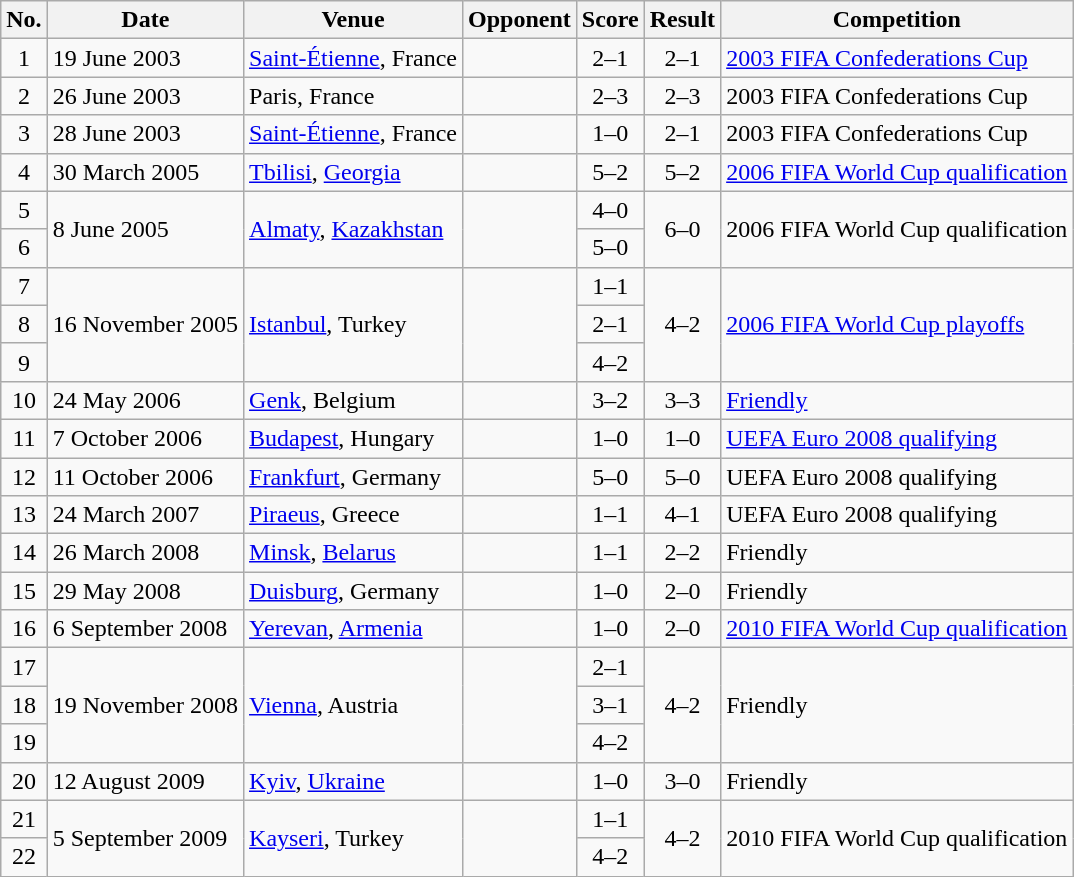<table class="wikitable sortable">
<tr>
<th scope="col">No.</th>
<th scope="col">Date</th>
<th scope="col">Venue</th>
<th scope="col">Opponent</th>
<th scope="col">Score</th>
<th scope="col">Result</th>
<th scope="col">Competition</th>
</tr>
<tr>
<td style="text-align:center">1</td>
<td>19 June 2003</td>
<td><a href='#'>Saint-Étienne</a>, France</td>
<td></td>
<td style="text-align:center">2–1</td>
<td style="text-align:center">2–1</td>
<td><a href='#'>2003 FIFA Confederations Cup</a></td>
</tr>
<tr>
<td style="text-align:center">2</td>
<td>26 June 2003</td>
<td>Paris, France</td>
<td></td>
<td style="text-align:center">2–3</td>
<td style="text-align:center">2–3</td>
<td>2003 FIFA Confederations Cup</td>
</tr>
<tr>
<td style="text-align:center">3</td>
<td>28 June 2003</td>
<td><a href='#'>Saint-Étienne</a>, France</td>
<td></td>
<td style="text-align:center">1–0</td>
<td style="text-align:center">2–1</td>
<td>2003 FIFA Confederations Cup</td>
</tr>
<tr>
<td style="text-align:center">4</td>
<td>30 March 2005</td>
<td><a href='#'>Tbilisi</a>, <a href='#'>Georgia</a></td>
<td></td>
<td style="text-align:center">5–2</td>
<td style="text-align:center">5–2</td>
<td><a href='#'>2006 FIFA World Cup qualification</a></td>
</tr>
<tr>
<td style="text-align:center">5</td>
<td rowspan="2">8 June 2005</td>
<td rowspan="2"><a href='#'>Almaty</a>, <a href='#'>Kazakhstan</a></td>
<td rowspan="2"></td>
<td style="text-align:center">4–0</td>
<td rowspan="2" style="text-align:center">6–0</td>
<td rowspan="2">2006 FIFA World Cup qualification</td>
</tr>
<tr>
<td style="text-align:center">6</td>
<td style="text-align:center">5–0</td>
</tr>
<tr>
<td style="text-align:center">7</td>
<td rowspan="3">16 November 2005</td>
<td rowspan="3"><a href='#'>Istanbul</a>, Turkey</td>
<td rowspan="3"></td>
<td style="text-align:center">1–1</td>
<td rowspan="3" style="text-align:center">4–2</td>
<td rowspan="3"><a href='#'>2006 FIFA World Cup playoffs</a></td>
</tr>
<tr>
<td style="text-align:center">8</td>
<td style="text-align:center">2–1</td>
</tr>
<tr>
<td style="text-align:center">9</td>
<td style="text-align:center">4–2</td>
</tr>
<tr>
<td style="text-align:center">10</td>
<td>24 May 2006</td>
<td><a href='#'>Genk</a>, Belgium</td>
<td></td>
<td style="text-align:center">3–2</td>
<td style="text-align:center">3–3</td>
<td><a href='#'>Friendly</a></td>
</tr>
<tr>
<td style="text-align:center">11</td>
<td>7 October 2006</td>
<td><a href='#'>Budapest</a>, Hungary</td>
<td></td>
<td style="text-align:center">1–0</td>
<td style="text-align:center">1–0</td>
<td><a href='#'>UEFA Euro 2008 qualifying</a></td>
</tr>
<tr>
<td style="text-align:center">12</td>
<td>11 October 2006</td>
<td><a href='#'>Frankfurt</a>, Germany</td>
<td></td>
<td style="text-align:center">5–0</td>
<td style="text-align:center">5–0</td>
<td>UEFA Euro 2008 qualifying</td>
</tr>
<tr>
<td style="text-align:center">13</td>
<td>24 March 2007</td>
<td><a href='#'>Piraeus</a>, Greece</td>
<td></td>
<td style="text-align:center">1–1</td>
<td style="text-align:center">4–1</td>
<td>UEFA Euro 2008 qualifying</td>
</tr>
<tr>
<td style="text-align:center">14</td>
<td>26 March 2008</td>
<td><a href='#'>Minsk</a>, <a href='#'>Belarus</a></td>
<td></td>
<td style="text-align:center">1–1</td>
<td style="text-align:center">2–2</td>
<td>Friendly</td>
</tr>
<tr>
<td style="text-align:center">15</td>
<td>29 May 2008</td>
<td><a href='#'>Duisburg</a>, Germany</td>
<td></td>
<td style="text-align:center">1–0</td>
<td style="text-align:center">2–0</td>
<td>Friendly</td>
</tr>
<tr>
<td style="text-align:center">16</td>
<td>6 September 2008</td>
<td><a href='#'>Yerevan</a>, <a href='#'>Armenia</a></td>
<td></td>
<td style="text-align:center">1–0</td>
<td style="text-align:center">2–0</td>
<td><a href='#'>2010 FIFA World Cup qualification</a></td>
</tr>
<tr>
<td style="text-align:center">17</td>
<td rowspan="3">19 November 2008</td>
<td rowspan="3"><a href='#'>Vienna</a>, Austria</td>
<td rowspan="3"></td>
<td style="text-align:center">2–1</td>
<td rowspan="3" style="text-align:center">4–2</td>
<td rowspan="3">Friendly</td>
</tr>
<tr>
<td style="text-align:center">18</td>
<td style="text-align:center">3–1</td>
</tr>
<tr>
<td style="text-align:center">19</td>
<td style="text-align:center">4–2</td>
</tr>
<tr>
<td style="text-align:center">20</td>
<td>12 August 2009</td>
<td><a href='#'>Kyiv</a>, <a href='#'>Ukraine</a></td>
<td></td>
<td style="text-align:center">1–0</td>
<td style="text-align:center">3–0</td>
<td>Friendly</td>
</tr>
<tr>
<td style="text-align:center">21</td>
<td rowspan="2">5 September 2009</td>
<td rowspan="2"><a href='#'>Kayseri</a>, Turkey</td>
<td rowspan="2"></td>
<td style="text-align:center">1–1</td>
<td rowspan="2" style="text-align:center">4–2</td>
<td rowspan="2">2010 FIFA World Cup qualification</td>
</tr>
<tr>
<td style="text-align:center">22</td>
<td style="text-align:center">4–2</td>
</tr>
</table>
